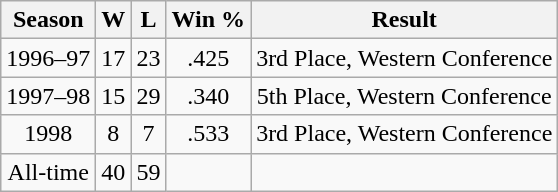<table class="wikitable">
<tr>
<th bgcolor="#DDDDFF">Season</th>
<th bgcolor="#DDDDFF">W</th>
<th bgcolor="#DDDDFF">L</th>
<th bgcolor="#DDDDFF">Win %</th>
<th bgcolor="#DDDDFF">Result</th>
</tr>
<tr>
<td align=center>1996–97</td>
<td align=center>17</td>
<td align=center>23</td>
<td align=center>.425</td>
<td align=center>3rd Place, Western Conference</td>
</tr>
<tr>
<td align=center>1997–98</td>
<td align=center>15</td>
<td align=center>29</td>
<td align=center>.340</td>
<td align=center>5th Place, Western Conference</td>
</tr>
<tr>
<td align=center>1998</td>
<td align=center>8</td>
<td align=center>7</td>
<td align=center>.533</td>
<td align=center>3rd Place, Western Conference</td>
</tr>
<tr>
<td align=center>All-time</td>
<td align=center>40</td>
<td align=center>59</td>
<td></td>
</tr>
</table>
